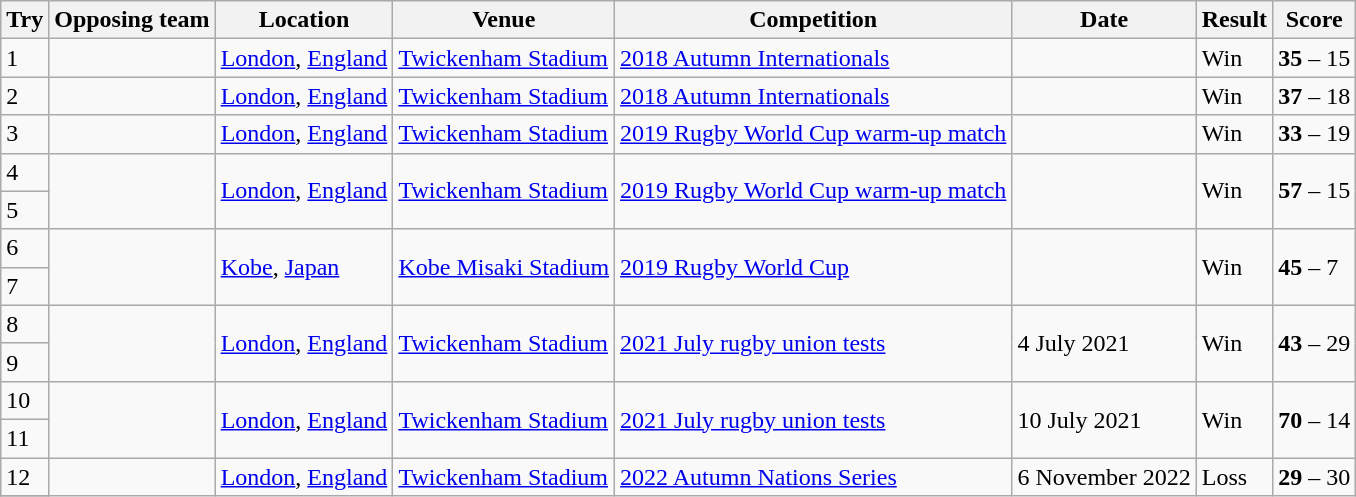<table class="wikitable" style="font-size:100%">
<tr>
<th>Try</th>
<th>Opposing team</th>
<th>Location</th>
<th>Venue</th>
<th>Competition</th>
<th>Date</th>
<th>Result</th>
<th>Score</th>
</tr>
<tr>
<td>1</td>
<td></td>
<td><a href='#'>London</a>, <a href='#'>England</a></td>
<td><a href='#'>Twickenham Stadium</a></td>
<td><a href='#'>2018 Autumn Internationals</a></td>
<td></td>
<td>Win</td>
<td><strong>35</strong> – 15</td>
</tr>
<tr>
<td>2</td>
<td></td>
<td><a href='#'>London</a>, <a href='#'>England</a></td>
<td><a href='#'>Twickenham Stadium</a></td>
<td><a href='#'>2018 Autumn Internationals</a></td>
<td></td>
<td>Win</td>
<td><strong>37</strong> – 18</td>
</tr>
<tr>
<td>3</td>
<td></td>
<td><a href='#'>London</a>, <a href='#'>England</a></td>
<td><a href='#'>Twickenham Stadium</a></td>
<td><a href='#'>2019 Rugby World Cup warm-up match</a></td>
<td></td>
<td>Win</td>
<td><strong>33</strong> – 19</td>
</tr>
<tr>
<td>4</td>
<td rowspan="2"></td>
<td rowspan="2"><a href='#'>London</a>, <a href='#'>England</a></td>
<td rowspan="2"><a href='#'>Twickenham Stadium</a></td>
<td rowspan="2"><a href='#'>2019 Rugby World Cup warm-up match</a></td>
<td rowspan="2"></td>
<td rowspan="2">Win</td>
<td rowspan="2"><strong>57</strong> – 15</td>
</tr>
<tr>
<td>5</td>
</tr>
<tr>
<td>6</td>
<td rowspan="2"></td>
<td rowspan="2"><a href='#'>Kobe</a>, <a href='#'>Japan</a></td>
<td rowspan="2"><a href='#'>Kobe Misaki Stadium</a></td>
<td rowspan="2"><a href='#'>2019 Rugby World Cup</a></td>
<td rowspan="2"></td>
<td rowspan="2">Win</td>
<td rowspan="2"><strong>45</strong> – 7</td>
</tr>
<tr>
<td>7</td>
</tr>
<tr>
<td>8</td>
<td rowspan="2"></td>
<td rowspan="2"><a href='#'>London</a>, <a href='#'>England</a></td>
<td rowspan="2"><a href='#'>Twickenham Stadium</a></td>
<td rowspan="2"><a href='#'>2021 July rugby union tests</a></td>
<td rowspan="2">4 July 2021</td>
<td rowspan="2">Win</td>
<td rowspan="2"><strong>43</strong> – 29</td>
</tr>
<tr>
<td>9</td>
</tr>
<tr>
<td>10</td>
<td rowspan="2"></td>
<td rowspan="2"><a href='#'>London</a>, <a href='#'>England</a></td>
<td rowspan="2"><a href='#'>Twickenham Stadium</a></td>
<td rowspan="2"><a href='#'>2021 July rugby union tests</a></td>
<td rowspan="2">10 July 2021</td>
<td rowspan="2">Win</td>
<td rowspan="2"><strong>70</strong> – 14</td>
</tr>
<tr>
<td>11</td>
</tr>
<tr>
<td>12</td>
<td rowspan="2"></td>
<td rowspan="2"><a href='#'>London</a>, <a href='#'>England</a></td>
<td rowspan="2"><a href='#'>Twickenham Stadium</a></td>
<td rowspan="2"><a href='#'>2022 Autumn Nations Series</a></td>
<td rowspan="2">6 November 2022</td>
<td rowspan="2">Loss</td>
<td rowspan="2"><strong>29</strong> – 30</td>
</tr>
<tr>
</tr>
</table>
